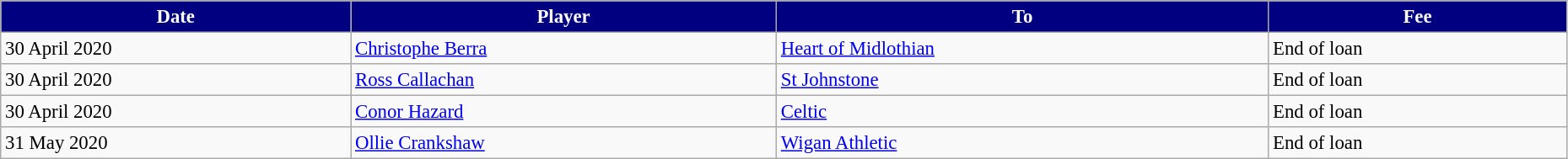<table class="wikitable" style="text-align:left; font-size:95%;width:98%;">
<tr>
<th style="background:navy; color:white;">Date</th>
<th style="background:navy; color:white;">Player</th>
<th style="background:navy; color:white;">To</th>
<th style="background:navy; color:white;">Fee</th>
</tr>
<tr>
<td>30 April 2020</td>
<td> <a href='#'>Christophe Berra</a></td>
<td> <a href='#'>Heart of Midlothian</a></td>
<td>End of loan</td>
</tr>
<tr>
<td>30 April 2020</td>
<td> <a href='#'>Ross Callachan</a></td>
<td> <a href='#'>St Johnstone</a></td>
<td>End of loan</td>
</tr>
<tr>
<td>30 April 2020</td>
<td> <a href='#'>Conor Hazard</a></td>
<td> <a href='#'>Celtic</a></td>
<td>End of loan</td>
</tr>
<tr>
<td>31 May 2020</td>
<td> <a href='#'>Ollie Crankshaw</a></td>
<td> <a href='#'>Wigan Athletic</a></td>
<td>End of loan</td>
</tr>
</table>
